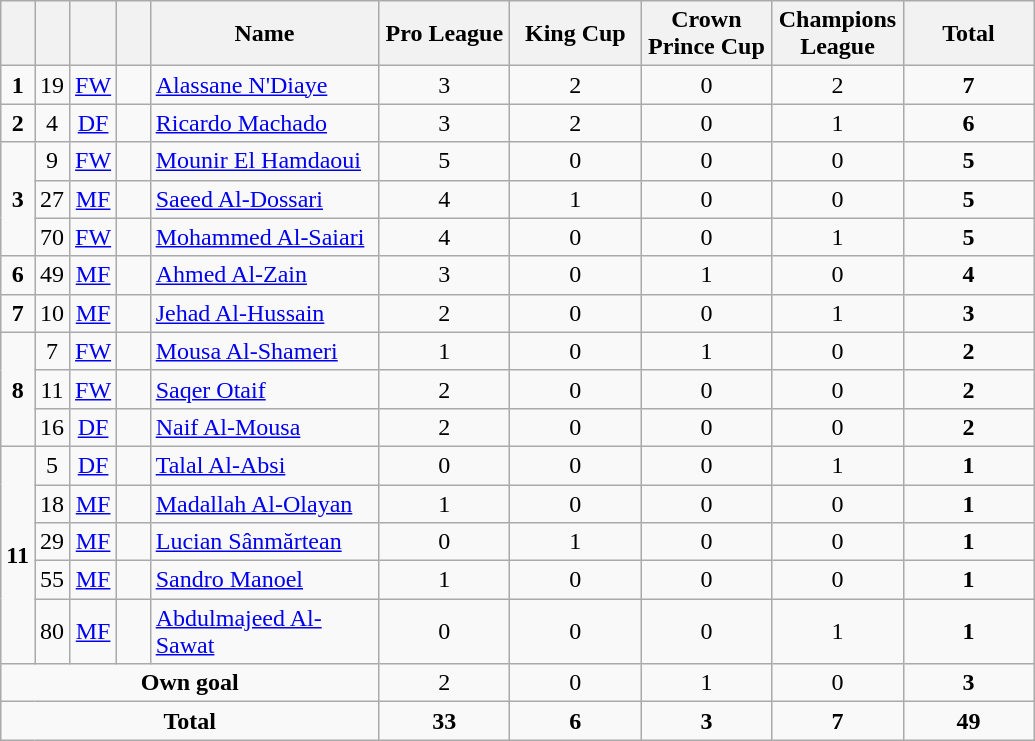<table class="wikitable" style="text-align:center">
<tr>
<th width=15></th>
<th width=15></th>
<th width=15></th>
<th width=15></th>
<th width=145>Name</th>
<th width=80>Pro League</th>
<th width=80>King Cup</th>
<th width=80>Crown Prince Cup</th>
<th width=80>Champions League</th>
<th width=80>Total</th>
</tr>
<tr>
<td><strong>1</strong></td>
<td>19</td>
<td><a href='#'>FW</a></td>
<td></td>
<td align=left><a href='#'>Alassane N'Diaye</a></td>
<td>3</td>
<td>2</td>
<td>0</td>
<td>2</td>
<td><strong>7</strong></td>
</tr>
<tr>
<td><strong>2</strong></td>
<td>4</td>
<td><a href='#'>DF</a></td>
<td></td>
<td align=left><a href='#'>Ricardo Machado</a></td>
<td>3</td>
<td>2</td>
<td>0</td>
<td>1</td>
<td><strong>6</strong></td>
</tr>
<tr>
<td rowspan=3><strong>3</strong></td>
<td>9</td>
<td><a href='#'>FW</a></td>
<td></td>
<td align=left><a href='#'>Mounir El Hamdaoui</a></td>
<td>5</td>
<td>0</td>
<td>0</td>
<td>0</td>
<td><strong>5</strong></td>
</tr>
<tr>
<td>27</td>
<td><a href='#'>MF</a></td>
<td></td>
<td align=left><a href='#'>Saeed Al-Dossari</a></td>
<td>4</td>
<td>1</td>
<td>0</td>
<td>0</td>
<td><strong>5</strong></td>
</tr>
<tr>
<td>70</td>
<td><a href='#'>FW</a></td>
<td></td>
<td align=left><a href='#'>Mohammed Al-Saiari</a></td>
<td>4</td>
<td>0</td>
<td>0</td>
<td>1</td>
<td><strong>5</strong></td>
</tr>
<tr>
<td><strong>6</strong></td>
<td>49</td>
<td><a href='#'>MF</a></td>
<td></td>
<td align=left><a href='#'>Ahmed Al-Zain</a></td>
<td>3</td>
<td>0</td>
<td>1</td>
<td>0</td>
<td><strong>4</strong></td>
</tr>
<tr>
<td><strong>7</strong></td>
<td>10</td>
<td><a href='#'>MF</a></td>
<td></td>
<td align=left><a href='#'>Jehad Al-Hussain</a></td>
<td>2</td>
<td>0</td>
<td>0</td>
<td>1</td>
<td><strong>3</strong></td>
</tr>
<tr>
<td rowspan=3><strong>8</strong></td>
<td>7</td>
<td><a href='#'>FW</a></td>
<td></td>
<td align=left><a href='#'>Mousa Al-Shameri</a></td>
<td>1</td>
<td>0</td>
<td>1</td>
<td>0</td>
<td><strong>2</strong></td>
</tr>
<tr>
<td>11</td>
<td><a href='#'>FW</a></td>
<td></td>
<td align=left><a href='#'>Saqer Otaif</a></td>
<td>2</td>
<td>0</td>
<td>0</td>
<td>0</td>
<td><strong>2</strong></td>
</tr>
<tr>
<td>16</td>
<td><a href='#'>DF</a></td>
<td></td>
<td align=left><a href='#'>Naif Al-Mousa</a></td>
<td>2</td>
<td>0</td>
<td>0</td>
<td>0</td>
<td><strong>2</strong></td>
</tr>
<tr>
<td rowspan=5><strong>11</strong></td>
<td>5</td>
<td><a href='#'>DF</a></td>
<td></td>
<td align=left><a href='#'>Talal Al-Absi</a></td>
<td>0</td>
<td>0</td>
<td>0</td>
<td>1</td>
<td><strong>1</strong></td>
</tr>
<tr>
<td>18</td>
<td><a href='#'>MF</a></td>
<td></td>
<td align=left><a href='#'>Madallah Al-Olayan</a></td>
<td>1</td>
<td>0</td>
<td>0</td>
<td>0</td>
<td><strong>1</strong></td>
</tr>
<tr>
<td>29</td>
<td><a href='#'>MF</a></td>
<td></td>
<td align=left><a href='#'>Lucian Sânmărtean</a></td>
<td>0</td>
<td>1</td>
<td>0</td>
<td>0</td>
<td><strong>1</strong></td>
</tr>
<tr>
<td>55</td>
<td><a href='#'>MF</a></td>
<td></td>
<td align=left><a href='#'>Sandro Manoel</a></td>
<td>1</td>
<td>0</td>
<td>0</td>
<td>0</td>
<td><strong>1</strong></td>
</tr>
<tr>
<td>80</td>
<td><a href='#'>MF</a></td>
<td></td>
<td align=left><a href='#'>Abdulmajeed Al-Sawat</a></td>
<td>0</td>
<td>0</td>
<td>0</td>
<td>1</td>
<td><strong>1</strong></td>
</tr>
<tr>
<td colspan=5><strong>Own goal</strong></td>
<td>2</td>
<td>0</td>
<td>1</td>
<td>0</td>
<td><strong>3</strong></td>
</tr>
<tr>
<td colspan=5><strong>Total</strong></td>
<td><strong>33</strong></td>
<td><strong>6</strong></td>
<td><strong>3</strong></td>
<td><strong>7</strong></td>
<td><strong>49</strong></td>
</tr>
</table>
